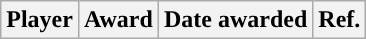<table class="wikitable sortable sortable" style="text-align: center">
<tr>
<th>Player</th>
<th>Award</th>
<th>Date awarded</th>
<th>Ref.</th>
</tr>
</table>
